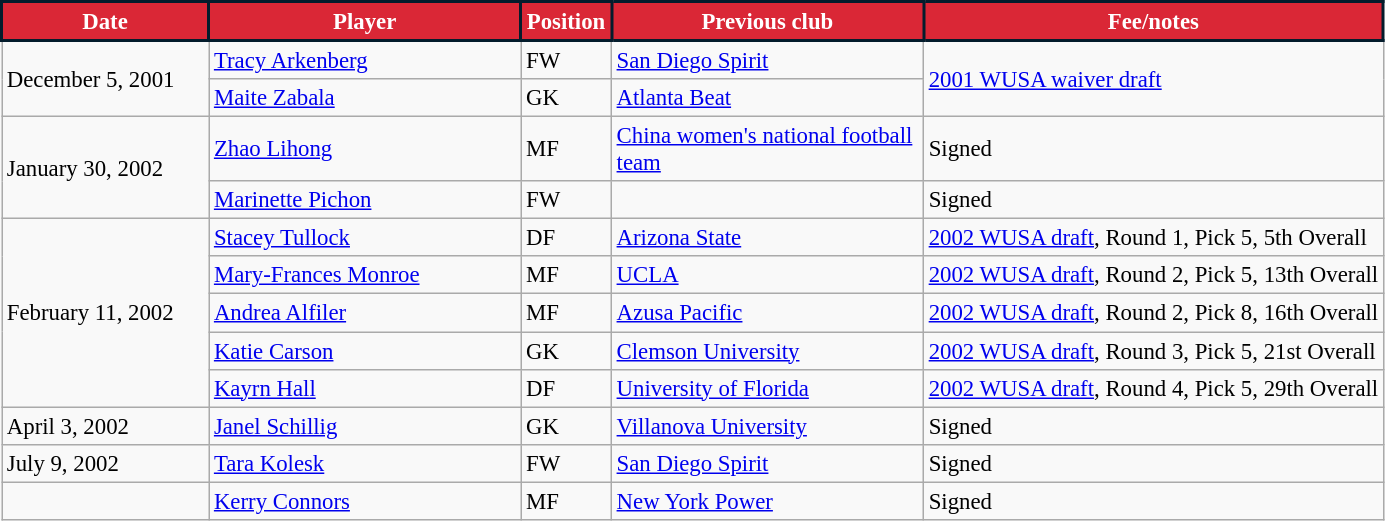<table class="wikitable" style="text-align:left; font-size:95%;">
<tr>
<th style="background:#da2736; color:#fff; border:2px solid #041c2c; width:130px;">Date</th>
<th style="background:#da2736; color:#fff; border:2px solid #041c2c; width:200px;">Player</th>
<th style="background:#da2736; color:#fff; border:2px solid #041c2c; width:50px;">Position</th>
<th style="background:#da2736; color:#fff; border:2px solid #041c2c; width:200px;">Previous club</th>
<th style="background:#da2736; color:#fff; border:2px solid #041c2c;">Fee/notes</th>
</tr>
<tr>
<td rowspan=2>December 5, 2001</td>
<td> <a href='#'>Tracy Arkenberg</a></td>
<td>FW</td>
<td> <a href='#'>San Diego Spirit</a></td>
<td rowspan=2><a href='#'>2001 WUSA waiver draft</a></td>
</tr>
<tr>
<td> <a href='#'>Maite Zabala</a></td>
<td>GK</td>
<td> <a href='#'>Atlanta Beat</a></td>
</tr>
<tr>
<td rowspan=2>January 30, 2002</td>
<td> <a href='#'>Zhao Lihong</a></td>
<td>MF</td>
<td> <a href='#'>China women's national football team</a></td>
<td>Signed</td>
</tr>
<tr>
<td> <a href='#'>Marinette Pichon</a></td>
<td>FW</td>
<td> </td>
<td>Signed</td>
</tr>
<tr>
<td rowspan=5>February 11, 2002</td>
<td> <a href='#'>Stacey Tullock</a></td>
<td>DF</td>
<td> <a href='#'>Arizona State</a></td>
<td><a href='#'>2002 WUSA draft</a>, Round 1, Pick 5, 5th Overall</td>
</tr>
<tr>
<td> <a href='#'>Mary-Frances Monroe</a></td>
<td>MF</td>
<td> <a href='#'>UCLA</a></td>
<td><a href='#'>2002 WUSA draft</a>, Round 2, Pick 5, 13th Overall</td>
</tr>
<tr>
<td> <a href='#'>Andrea Alfiler</a></td>
<td>MF</td>
<td> <a href='#'>Azusa Pacific</a></td>
<td><a href='#'>2002 WUSA draft</a>, Round 2, Pick 8, 16th Overall</td>
</tr>
<tr>
<td> <a href='#'>Katie Carson</a></td>
<td>GK</td>
<td> <a href='#'>Clemson University</a></td>
<td><a href='#'>2002 WUSA draft</a>, Round 3, Pick 5, 21st Overall</td>
</tr>
<tr>
<td> <a href='#'>Kayrn Hall</a></td>
<td>DF</td>
<td> <a href='#'>University of Florida</a></td>
<td><a href='#'>2002 WUSA draft</a>, Round 4, Pick 5, 29th Overall</td>
</tr>
<tr>
<td>April 3, 2002</td>
<td> <a href='#'>Janel Schillig</a></td>
<td>GK</td>
<td> <a href='#'>Villanova University</a></td>
<td>Signed</td>
</tr>
<tr>
<td>July 9, 2002</td>
<td> <a href='#'>Tara Kolesk</a></td>
<td>FW</td>
<td> <a href='#'>San Diego Spirit</a></td>
<td>Signed</td>
</tr>
<tr>
<td></td>
<td> <a href='#'>Kerry Connors</a></td>
<td>MF</td>
<td> <a href='#'>New York Power</a></td>
<td>Signed</td>
</tr>
</table>
